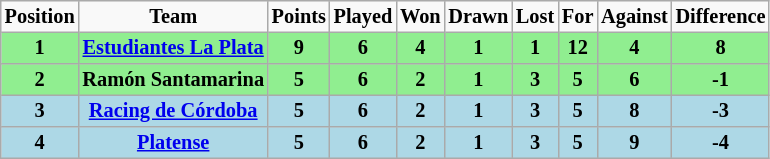<table border="2" cellpadding="2" cellspacing="0" style="margin: 0; background: #f9f9f9; border: 1px #aaa solid; border-collapse: collapse; font-size: 85%;">
<tr>
<th>Position</th>
<th>Team</th>
<th>Points</th>
<th>Played</th>
<th>Won</th>
<th>Drawn</th>
<th>Lost</th>
<th>For</th>
<th>Against</th>
<th>Difference</th>
</tr>
<tr>
<th bgcolor="lightgreen">1</th>
<th bgcolor="lightgreen"><a href='#'>Estudiantes La Plata</a></th>
<th bgcolor="lightgreen">9</th>
<th bgcolor="lightgreen">6</th>
<th bgcolor="lightgreen">4</th>
<th bgcolor="lightgreen">1</th>
<th bgcolor="lightgreen">1</th>
<th bgcolor="lightgreen">12</th>
<th bgcolor="lightgreen">4</th>
<th bgcolor="lightgreen">8</th>
</tr>
<tr>
<th bgcolor="lightgreen">2</th>
<th bgcolor="lightgreen">Ramón Santamarina</th>
<th bgcolor="lightgreen">5</th>
<th bgcolor="lightgreen">6</th>
<th bgcolor="lightgreen">2</th>
<th bgcolor="lightgreen">1</th>
<th bgcolor="lightgreen">3</th>
<th bgcolor="lightgreen">5</th>
<th bgcolor="lightgreen">6</th>
<th bgcolor="lightgreen">-1</th>
</tr>
<tr>
<th bgcolor="lightblue">3</th>
<th bgcolor="lightblue"><a href='#'>Racing de Córdoba</a></th>
<th bgcolor="lightblue">5</th>
<th bgcolor="lightblue">6</th>
<th bgcolor="lightblue">2</th>
<th bgcolor="lightblue">1</th>
<th bgcolor="lightblue">3</th>
<th bgcolor="lightblue">5</th>
<th bgcolor="lightblue">8</th>
<th bgcolor="lightblue">-3</th>
</tr>
<tr>
<th bgcolor="lightblue">4</th>
<th bgcolor="lightblue"><a href='#'>Platense</a></th>
<th bgcolor="lightblue">5</th>
<th bgcolor="lightblue">6</th>
<th bgcolor="lightblue">2</th>
<th bgcolor="lightblue">1</th>
<th bgcolor="lightblue">3</th>
<th bgcolor="lightblue">5</th>
<th bgcolor="lightblue">9</th>
<th bgcolor="lightblue">-4</th>
</tr>
</table>
